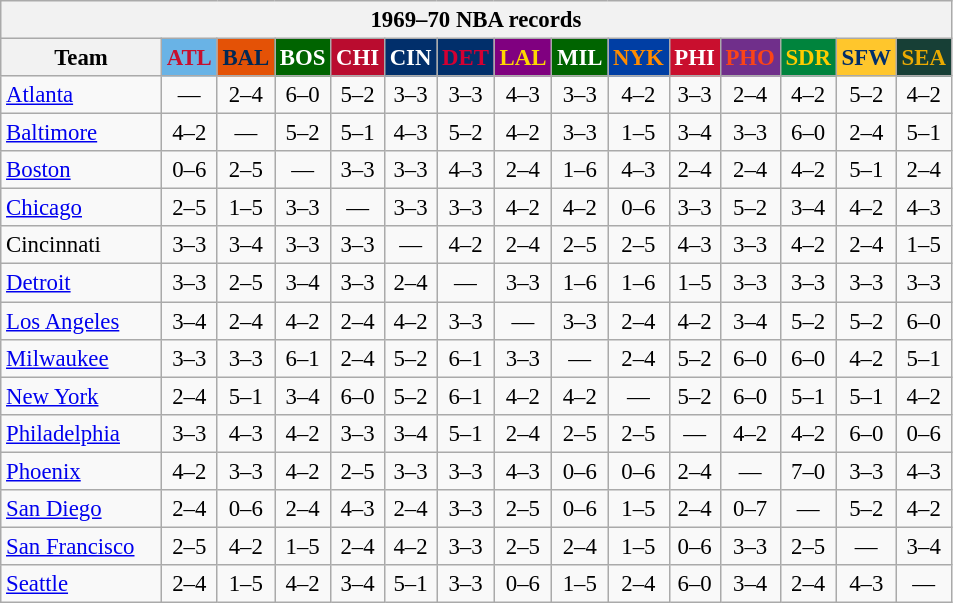<table class="wikitable" style="font-size:95%; text-align:center;">
<tr>
<th colspan=15>1969–70 NBA records</th>
</tr>
<tr>
<th width=100>Team</th>
<th style="background:#69B3E6;color:#C70F2E;width=35">ATL</th>
<th style="background:#E45206;color:#012854;width=35">BAL</th>
<th style="background:#006400;color:#FFFFFF;width=35">BOS</th>
<th style="background:#BA0C2F;color:#FFFFFF;width=35">CHI</th>
<th style="background:#012F6B;color:#FFFFFF;width=35">CIN</th>
<th style="background:#012F6B;color:#D40032;width=35">DET</th>
<th style="background:#800080;color:#FFD700;width=35">LAL</th>
<th style="background:#006400;color:#FFFFFF;width=35">MIL</th>
<th style="background:#003EA4;color:#FF8C00;width=35">NYK</th>
<th style="background:#C90F2E;color:#FFFFFF;width=35">PHI</th>
<th style="background:#702F8B;color:#FA4417;width=35">PHO</th>
<th style="background:#00843D;color:#FFCC00;width=35">SDR</th>
<th style="background:#FFC62C;color:#012F6B;width=35">SFW</th>
<th style="background:#173F36;color:#EBAA00;width=35">SEA</th>
</tr>
<tr>
<td style="text-align:left;"><a href='#'>Atlanta</a></td>
<td>—</td>
<td>2–4</td>
<td>6–0</td>
<td>5–2</td>
<td>3–3</td>
<td>3–3</td>
<td>4–3</td>
<td>3–3</td>
<td>4–2</td>
<td>3–3</td>
<td>2–4</td>
<td>4–2</td>
<td>5–2</td>
<td>4–2</td>
</tr>
<tr>
<td style="text-align:left;"><a href='#'>Baltimore</a></td>
<td>4–2</td>
<td>—</td>
<td>5–2</td>
<td>5–1</td>
<td>4–3</td>
<td>5–2</td>
<td>4–2</td>
<td>3–3</td>
<td>1–5</td>
<td>3–4</td>
<td>3–3</td>
<td>6–0</td>
<td>2–4</td>
<td>5–1</td>
</tr>
<tr>
<td style="text-align:left;"><a href='#'>Boston</a></td>
<td>0–6</td>
<td>2–5</td>
<td>—</td>
<td>3–3</td>
<td>3–3</td>
<td>4–3</td>
<td>2–4</td>
<td>1–6</td>
<td>4–3</td>
<td>2–4</td>
<td>2–4</td>
<td>4–2</td>
<td>5–1</td>
<td>2–4</td>
</tr>
<tr>
<td style="text-align:left;"><a href='#'>Chicago</a></td>
<td>2–5</td>
<td>1–5</td>
<td>3–3</td>
<td>—</td>
<td>3–3</td>
<td>3–3</td>
<td>4–2</td>
<td>4–2</td>
<td>0–6</td>
<td>3–3</td>
<td>5–2</td>
<td>3–4</td>
<td>4–2</td>
<td>4–3</td>
</tr>
<tr>
<td style="text-align:left;">Cincinnati</td>
<td>3–3</td>
<td>3–4</td>
<td>3–3</td>
<td>3–3</td>
<td>—</td>
<td>4–2</td>
<td>2–4</td>
<td>2–5</td>
<td>2–5</td>
<td>4–3</td>
<td>3–3</td>
<td>4–2</td>
<td>2–4</td>
<td>1–5</td>
</tr>
<tr>
<td style="text-align:left;"><a href='#'>Detroit</a></td>
<td>3–3</td>
<td>2–5</td>
<td>3–4</td>
<td>3–3</td>
<td>2–4</td>
<td>—</td>
<td>3–3</td>
<td>1–6</td>
<td>1–6</td>
<td>1–5</td>
<td>3–3</td>
<td>3–3</td>
<td>3–3</td>
<td>3–3</td>
</tr>
<tr>
<td style="text-align:left;"><a href='#'>Los Angeles</a></td>
<td>3–4</td>
<td>2–4</td>
<td>4–2</td>
<td>2–4</td>
<td>4–2</td>
<td>3–3</td>
<td>—</td>
<td>3–3</td>
<td>2–4</td>
<td>4–2</td>
<td>3–4</td>
<td>5–2</td>
<td>5–2</td>
<td>6–0</td>
</tr>
<tr>
<td style="text-align:left;"><a href='#'>Milwaukee</a></td>
<td>3–3</td>
<td>3–3</td>
<td>6–1</td>
<td>2–4</td>
<td>5–2</td>
<td>6–1</td>
<td>3–3</td>
<td>—</td>
<td>2–4</td>
<td>5–2</td>
<td>6–0</td>
<td>6–0</td>
<td>4–2</td>
<td>5–1</td>
</tr>
<tr>
<td style="text-align:left;"><a href='#'>New York</a></td>
<td>2–4</td>
<td>5–1</td>
<td>3–4</td>
<td>6–0</td>
<td>5–2</td>
<td>6–1</td>
<td>4–2</td>
<td>4–2</td>
<td>—</td>
<td>5–2</td>
<td>6–0</td>
<td>5–1</td>
<td>5–1</td>
<td>4–2</td>
</tr>
<tr>
<td style="text-align:left;"><a href='#'>Philadelphia</a></td>
<td>3–3</td>
<td>4–3</td>
<td>4–2</td>
<td>3–3</td>
<td>3–4</td>
<td>5–1</td>
<td>2–4</td>
<td>2–5</td>
<td>2–5</td>
<td>—</td>
<td>4–2</td>
<td>4–2</td>
<td>6–0</td>
<td>0–6</td>
</tr>
<tr>
<td style="text-align:left;"><a href='#'>Phoenix</a></td>
<td>4–2</td>
<td>3–3</td>
<td>4–2</td>
<td>2–5</td>
<td>3–3</td>
<td>3–3</td>
<td>4–3</td>
<td>0–6</td>
<td>0–6</td>
<td>2–4</td>
<td>—</td>
<td>7–0</td>
<td>3–3</td>
<td>4–3</td>
</tr>
<tr>
<td style="text-align:left;"><a href='#'>San Diego</a></td>
<td>2–4</td>
<td>0–6</td>
<td>2–4</td>
<td>4–3</td>
<td>2–4</td>
<td>3–3</td>
<td>2–5</td>
<td>0–6</td>
<td>1–5</td>
<td>2–4</td>
<td>0–7</td>
<td>—</td>
<td>5–2</td>
<td>4–2</td>
</tr>
<tr>
<td style="text-align:left;"><a href='#'>San Francisco</a></td>
<td>2–5</td>
<td>4–2</td>
<td>1–5</td>
<td>2–4</td>
<td>4–2</td>
<td>3–3</td>
<td>2–5</td>
<td>2–4</td>
<td>1–5</td>
<td>0–6</td>
<td>3–3</td>
<td>2–5</td>
<td>—</td>
<td>3–4</td>
</tr>
<tr>
<td style="text-align:left;"><a href='#'>Seattle</a></td>
<td>2–4</td>
<td>1–5</td>
<td>4–2</td>
<td>3–4</td>
<td>5–1</td>
<td>3–3</td>
<td>0–6</td>
<td>1–5</td>
<td>2–4</td>
<td>6–0</td>
<td>3–4</td>
<td>2–4</td>
<td>4–3</td>
<td>—</td>
</tr>
</table>
